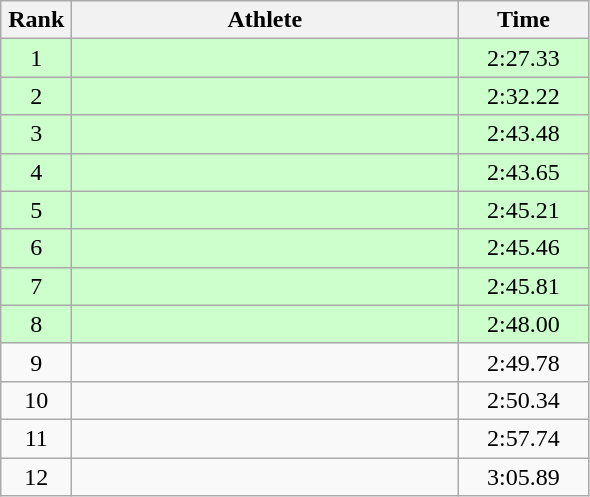<table class=wikitable style="text-align:center">
<tr>
<th width=40>Rank</th>
<th width=250>Athlete</th>
<th width=80>Time</th>
</tr>
<tr bgcolor="ccffcc">
<td>1</td>
<td align=left></td>
<td>2:27.33</td>
</tr>
<tr bgcolor="ccffcc">
<td>2</td>
<td align=left></td>
<td>2:32.22</td>
</tr>
<tr bgcolor="ccffcc">
<td>3</td>
<td align=left></td>
<td>2:43.48</td>
</tr>
<tr bgcolor="ccffcc">
<td>4</td>
<td align=left></td>
<td>2:43.65</td>
</tr>
<tr bgcolor="ccffcc">
<td>5</td>
<td align=left></td>
<td>2:45.21</td>
</tr>
<tr bgcolor="ccffcc">
<td>6</td>
<td align=left></td>
<td>2:45.46</td>
</tr>
<tr bgcolor="ccffcc">
<td>7</td>
<td align=left></td>
<td>2:45.81</td>
</tr>
<tr bgcolor="ccffcc">
<td>8</td>
<td align=left></td>
<td>2:48.00</td>
</tr>
<tr>
<td>9</td>
<td align=left></td>
<td>2:49.78</td>
</tr>
<tr>
<td>10</td>
<td align=left></td>
<td>2:50.34</td>
</tr>
<tr>
<td>11</td>
<td align=left></td>
<td>2:57.74</td>
</tr>
<tr>
<td>12</td>
<td align=left></td>
<td>3:05.89</td>
</tr>
</table>
